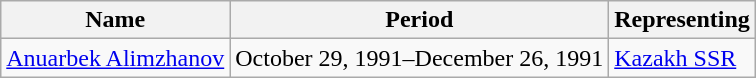<table class="wikitable">
<tr>
<th>Name</th>
<th>Period</th>
<th>Representing</th>
</tr>
<tr>
<td><a href='#'>Anuarbek Alimzhanov</a></td>
<td>October 29, 1991–December 26, 1991</td>
<td><a href='#'>Kazakh SSR</a></td>
</tr>
</table>
